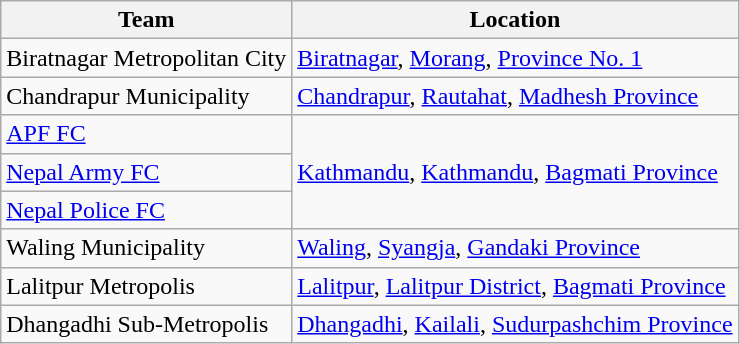<table class="wikitable sortable">
<tr>
<th>Team</th>
<th>Location</th>
</tr>
<tr>
<td>Biratnagar Metropolitan City</td>
<td><a href='#'>Biratnagar</a>, <a href='#'>Morang</a>, <a href='#'>Province No. 1</a></td>
</tr>
<tr>
<td>Chandrapur Municipality</td>
<td><a href='#'>Chandrapur</a>, <a href='#'>Rautahat</a>, <a href='#'>Madhesh Province</a></td>
</tr>
<tr>
<td><a href='#'>APF FC</a></td>
<td rowspan="3"><a href='#'>Kathmandu</a>, <a href='#'>Kathmandu</a>, <a href='#'>Bagmati Province</a></td>
</tr>
<tr>
<td><a href='#'>Nepal Army FC</a></td>
</tr>
<tr>
<td><a href='#'>Nepal Police FC</a></td>
</tr>
<tr>
<td>Waling Municipality</td>
<td><a href='#'>Waling</a>, <a href='#'>Syangja</a>, <a href='#'>Gandaki Province</a></td>
</tr>
<tr>
<td>Lalitpur Metropolis</td>
<td><a href='#'>Lalitpur</a>, <a href='#'>Lalitpur District</a>, <a href='#'>Bagmati Province</a></td>
</tr>
<tr>
<td>Dhangadhi Sub-Metropolis</td>
<td><a href='#'>Dhangadhi</a>, <a href='#'>Kailali</a>, <a href='#'>Sudurpashchim Province</a></td>
</tr>
</table>
